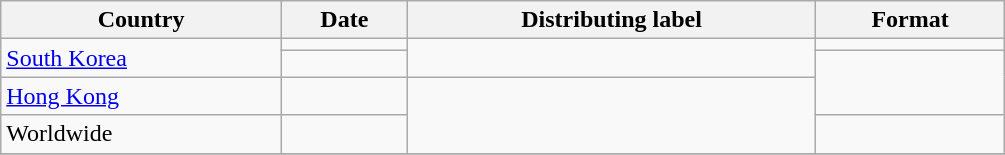<table class="wikitable" style="width:670px;">
<tr>
<th>Country</th>
<th>Date</th>
<th>Distributing label</th>
<th>Format</th>
</tr>
<tr>
<td rowspan="2"><a href='#'>South Korea</a></td>
<td></td>
<td rowspan="2"></td>
<td></td>
</tr>
<tr>
<td></td>
<td rowspan="2"></td>
</tr>
<tr>
<td><a href='#'>Hong Kong</a></td>
<td></td>
<td rowspan="2"></td>
</tr>
<tr>
<td>Worldwide</td>
<td></td>
<td></td>
</tr>
<tr>
</tr>
</table>
